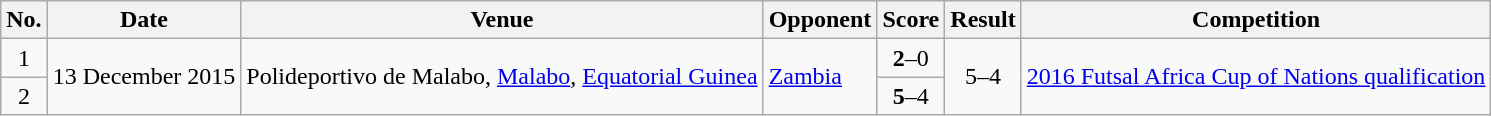<table class="wikitable">
<tr>
<th>No.</th>
<th>Date</th>
<th>Venue</th>
<th>Opponent</th>
<th>Score</th>
<th>Result</th>
<th>Competition</th>
</tr>
<tr>
<td style="text-align:center;">1</td>
<td rowspan=2>13 December 2015</td>
<td rowspan=2>Polideportivo de Malabo, <a href='#'>Malabo</a>, <a href='#'>Equatorial Guinea</a></td>
<td rowspan=2> <a href='#'>Zambia</a></td>
<td style="text-align:center;"><strong>2</strong>–0</td>
<td rowspan=2 style="text-align:center;">5–4</td>
<td rowspan=2><a href='#'>2016 Futsal Africa Cup of Nations qualification</a></td>
</tr>
<tr style="text-align:center;">
<td>2</td>
<td><strong>5</strong>–4</td>
</tr>
</table>
